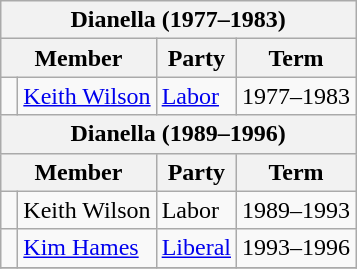<table class="wikitable">
<tr>
<th colspan="4">Dianella (1977–1983)</th>
</tr>
<tr>
<th colspan="2">Member</th>
<th>Party</th>
<th>Term</th>
</tr>
<tr>
<td> </td>
<td><a href='#'>Keith Wilson</a></td>
<td><a href='#'>Labor</a></td>
<td>1977–1983</td>
</tr>
<tr>
<th colspan="4">Dianella (1989–1996)</th>
</tr>
<tr>
<th colspan="2">Member</th>
<th>Party</th>
<th>Term</th>
</tr>
<tr>
<td> </td>
<td>Keith Wilson</td>
<td>Labor</td>
<td>1989–1993</td>
</tr>
<tr>
<td> </td>
<td><a href='#'>Kim Hames</a></td>
<td><a href='#'>Liberal</a></td>
<td>1993–1996</td>
</tr>
<tr>
</tr>
</table>
